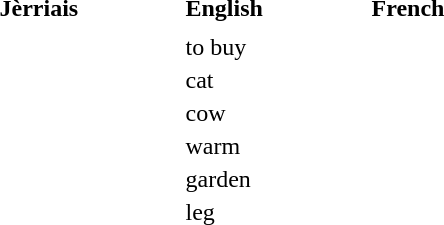<table>
<tr>
<td width="120em"><strong>Jèrriais</strong></td>
<td width="120em"><strong>English</strong></td>
<td width="120em"><strong>French</strong></td>
</tr>
<tr>
<td></td>
<td></td>
<td></td>
</tr>
<tr>
<td></td>
<td>to buy</td>
<td></td>
</tr>
<tr>
<td></td>
<td>cat</td>
<td></td>
</tr>
<tr>
<td></td>
<td>cow</td>
<td></td>
</tr>
<tr>
<td></td>
<td>warm</td>
<td></td>
</tr>
<tr>
<td></td>
<td>garden</td>
<td></td>
</tr>
<tr>
<td></td>
<td>leg</td>
<td></td>
</tr>
</table>
